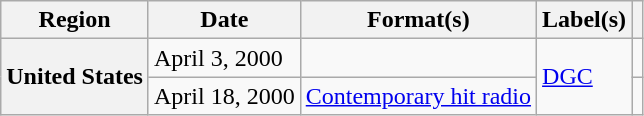<table class="wikitable plainrowheaders">
<tr>
<th scope="col">Region</th>
<th scope="col">Date</th>
<th scope="col">Format(s)</th>
<th scope="col">Label(s)</th>
<th scope="col"></th>
</tr>
<tr>
<th scope="row" rowspan="2">United States</th>
<td>April 3, 2000</td>
<td></td>
<td rowspan="2"><a href='#'>DGC</a></td>
<td align="center"></td>
</tr>
<tr>
<td>April 18, 2000</td>
<td><a href='#'>Contemporary hit radio</a></td>
<td align="center"></td>
</tr>
</table>
